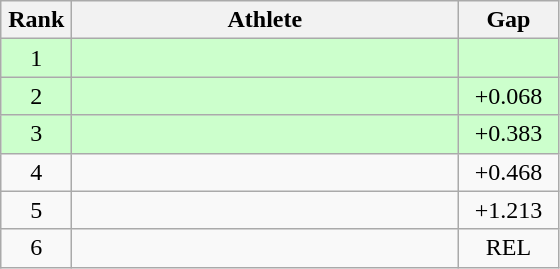<table class=wikitable style="text-align:center">
<tr>
<th width=40>Rank</th>
<th width=250>Athlete</th>
<th width=60>Gap</th>
</tr>
<tr bgcolor="ccffcc">
<td>1</td>
<td align=left></td>
<td></td>
</tr>
<tr bgcolor="ccffcc">
<td>2</td>
<td align=left></td>
<td>+0.068</td>
</tr>
<tr bgcolor="ccffcc">
<td>3</td>
<td align=left></td>
<td>+0.383</td>
</tr>
<tr>
<td>4</td>
<td align=left></td>
<td>+0.468</td>
</tr>
<tr>
<td>5</td>
<td align=left></td>
<td>+1.213</td>
</tr>
<tr>
<td>6</td>
<td align=left></td>
<td>REL</td>
</tr>
</table>
